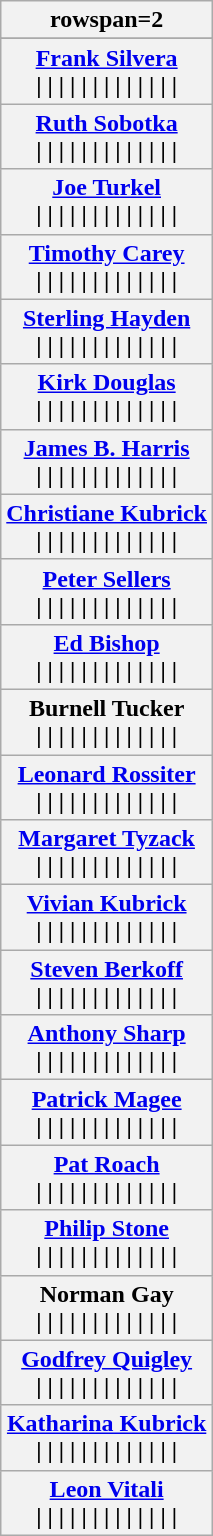<table class="wikitable" style="text-align:center;vertical-align:bottom;">
<tr>
<th>rowspan=2 </th>
</tr>
<tr>
</tr>
<tr>
<th><a href='#'>Frank Silvera</a><br> |
 |
 |
 |
 |
 |
 |
 |
 |
 |
 |
 |
 |</th>
</tr>
<tr>
<th><a href='#'>Ruth Sobotka</a><br> |
 |
 |
 |
 |
 |
 |
 |
 |
 |
 |
 |
 |</th>
</tr>
<tr>
<th><a href='#'>Joe Turkel</a><br> |
 |
 |
 |
 |
 |
 |
 |
 |
 |
 |
 |
 |</th>
</tr>
<tr>
<th><a href='#'>Timothy Carey</a><br> |
 |
 |
 |
 |
 |
 |
 |
 |
 |
 |
 |
 |</th>
</tr>
<tr>
<th><a href='#'>Sterling Hayden</a><br> |
 |
 |
 |
 |
 |
 |
 |
 |
 |
 |
 |
 |</th>
</tr>
<tr>
<th><a href='#'>Kirk Douglas</a><br> |
 |
 |
 |
 |
 |
 |
 |
 |
 |
 |
 |
 |</th>
</tr>
<tr>
<th><a href='#'>James B. Harris</a><br> |
 |
 |
 |
 |
 |
 |
 |
 |
 |
 |
 |
 |</th>
</tr>
<tr>
<th><a href='#'>Christiane Kubrick</a><br> |
 |
 |
 |
 |
 |
 |
 |
 |
 |
 |
 |
 |</th>
</tr>
<tr>
<th><a href='#'>Peter Sellers</a><br> |
 |
 |
 |
 |
 |
 |
 |
 |
 |
 |
 |
 |</th>
</tr>
<tr>
<th><a href='#'>Ed Bishop</a><br> |
 |
 |
 |
 |
 |
 |
 |
 |
 |
 |
 |
 |</th>
</tr>
<tr>
<th>Burnell Tucker<br> |
 |
 |
 |
 |
 |
 |
 |
 |
 |
 |
 |
 |</th>
</tr>
<tr>
<th><a href='#'>Leonard Rossiter</a><br> |
 |
 |
 |
 |
 |
 |
 |
 |
 |
 |
 |
 |</th>
</tr>
<tr>
<th><a href='#'>Margaret Tyzack</a><br> |
 |
 |
 |
 |
 |
 |
 |
 |
 |
 |
 |
 |</th>
</tr>
<tr>
<th><a href='#'>Vivian Kubrick</a><br> |
 |
 |
 |
 |
 |
 |
 |
 |
 |
 |
 |
 |</th>
</tr>
<tr>
<th><a href='#'>Steven Berkoff</a><br> |
 |
 |
 |
 |
 |
 |
 |
 |
 |
 |
 |
 |</th>
</tr>
<tr>
<th><a href='#'>Anthony Sharp</a><br> |
 |
 |
 |
 |
 |
 |
 |
 |
 |
 |
 |
 |</th>
</tr>
<tr>
<th><a href='#'>Patrick Magee</a><br> |
 |
 |
 |
 |
 |
 |
 |
 |
 |
 |
 |
 |</th>
</tr>
<tr>
<th><a href='#'>Pat Roach</a><br> |
 |
 |
 |
 |
 |
 |
 |
 |
 |
 |
 |
 |</th>
</tr>
<tr>
<th><a href='#'>Philip Stone</a><br> |
 |
 |
 |
 |
 |
 |
 |
 |
 |
 |
 |
 |</th>
</tr>
<tr>
<th>Norman Gay<br> |
 |
 |
 |
 |
 |
 |
 |
 |
 |
 |
 |
 |</th>
</tr>
<tr>
<th><a href='#'>Godfrey Quigley</a><br> |
 |
 |
 |
 |
 |
 |
 |
 |
 |
 |
 |
 |</th>
</tr>
<tr>
<th><a href='#'>Katharina Kubrick</a><br> |
 |
 |
 |
 |
 |
 |
 |
 |
 |
 |
 |
 |</th>
</tr>
<tr>
<th><a href='#'>Leon Vitali</a><br> |
 |
 |
 |
 |
 |
 |
 |
 |
 |
 |
 |
 |</th>
</tr>
</table>
